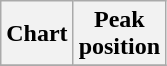<table class="wikitable plainrowheaders" style="text-align:center">
<tr>
<th scope="col">Chart</th>
<th scope="col">Peak<br>position</th>
</tr>
<tr>
</tr>
</table>
